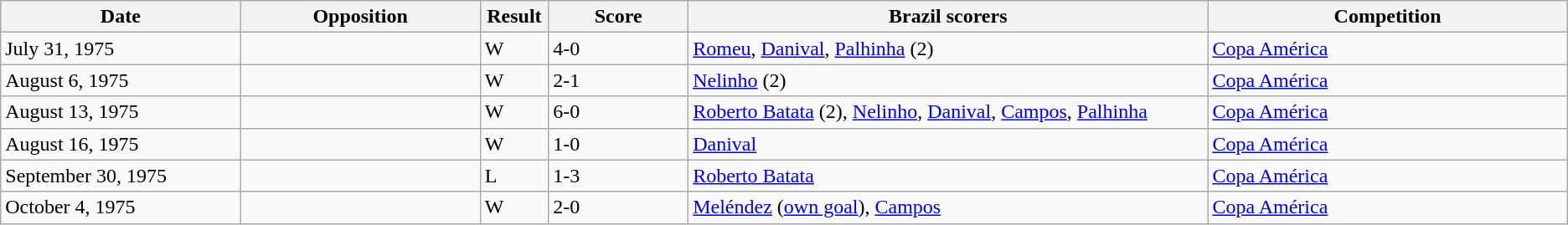<table class="wikitable" style="text-align: left;">
<tr>
<th width=12%>Date</th>
<th width=12%>Opposition</th>
<th width=1%>Result</th>
<th width=7%>Score</th>
<th width=26%>Brazil scorers</th>
<th width=18%>Competition</th>
</tr>
<tr>
<td>July 31, 1975</td>
<td></td>
<td>W</td>
<td>4-0</td>
<td><a href='#'>Romeu</a>, <a href='#'>Danival</a>, <a href='#'>Palhinha</a> (2)</td>
<td><a href='#'>Copa América</a></td>
</tr>
<tr>
<td>August 6, 1975</td>
<td></td>
<td>W</td>
<td>2-1</td>
<td><a href='#'>Nelinho</a> (2)</td>
<td><a href='#'>Copa América</a></td>
</tr>
<tr>
<td>August 13, 1975</td>
<td></td>
<td>W</td>
<td>6-0</td>
<td><a href='#'>Roberto Batata</a> (2), <a href='#'>Nelinho</a>, <a href='#'>Danival</a>, <a href='#'>Campos</a>, <a href='#'>Palhinha</a></td>
<td><a href='#'>Copa América</a></td>
</tr>
<tr>
<td>August 16, 1975</td>
<td></td>
<td>W</td>
<td>1-0</td>
<td><a href='#'>Danival</a></td>
<td><a href='#'>Copa América</a></td>
</tr>
<tr>
<td>September 30, 1975</td>
<td></td>
<td>L</td>
<td>1-3</td>
<td><a href='#'>Roberto Batata</a></td>
<td><a href='#'>Copa América</a></td>
</tr>
<tr>
<td>October 4, 1975</td>
<td></td>
<td>W</td>
<td>2-0</td>
<td><a href='#'>Meléndez</a> (<a href='#'>own goal</a>), <a href='#'>Campos</a></td>
<td><a href='#'>Copa América</a></td>
</tr>
</table>
